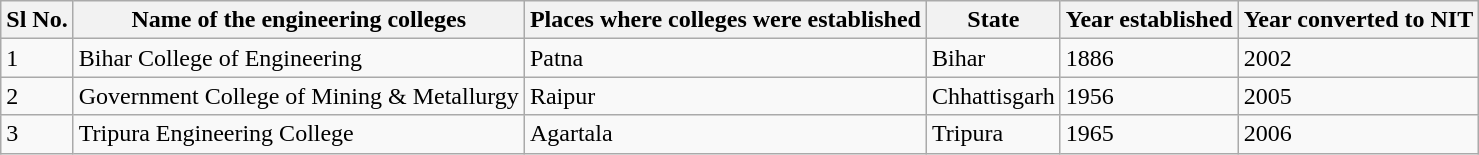<table class="wikitable">
<tr>
<th>Sl No.</th>
<th>Name of the engineering colleges</th>
<th>Places where colleges were established</th>
<th>State</th>
<th>Year established</th>
<th>Year converted to NIT</th>
</tr>
<tr>
<td>1</td>
<td>Bihar College of Engineering</td>
<td>Patna</td>
<td>Bihar</td>
<td>1886</td>
<td>2002</td>
</tr>
<tr>
<td>2</td>
<td>Government College of Mining & Metallurgy</td>
<td>Raipur</td>
<td>Chhattisgarh</td>
<td>1956</td>
<td>2005</td>
</tr>
<tr>
<td>3</td>
<td>Tripura Engineering College</td>
<td>Agartala</td>
<td>Tripura</td>
<td>1965</td>
<td>2006</td>
</tr>
</table>
